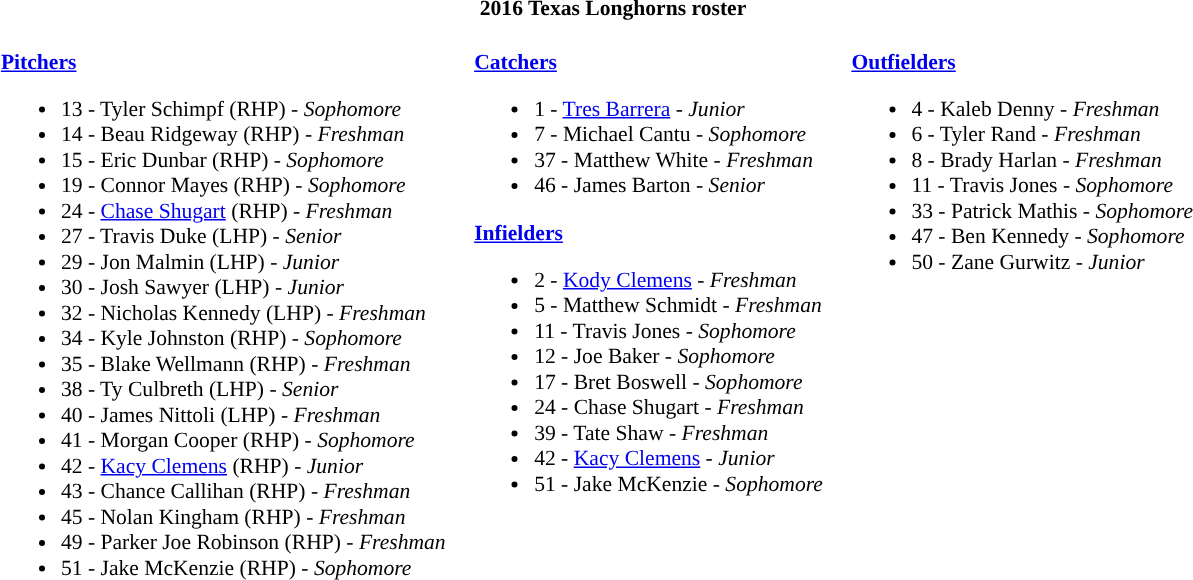<table class="toccolours" style="border-collapse:collapse; font-size:90%;">
<tr>
<th colspan=9>2016 Texas Longhorns roster</th>
</tr>
<tr>
<td width="03"> </td>
<td valign="top"><br><strong><a href='#'>Pitchers</a></strong><ul><li>13 - Tyler Schimpf (RHP) - <em>Sophomore</em></li><li>14 - Beau Ridgeway (RHP) - <em>Freshman</em></li><li>15 - Eric Dunbar (RHP) - <em> Sophomore</em></li><li>19 - Connor Mayes (RHP) - <em>Sophomore</em></li><li>24 - <a href='#'>Chase Shugart</a> (RHP) - <em>Freshman</em></li><li>27 - Travis Duke (LHP) - <em>Senior</em></li><li>29 - Jon Malmin (LHP) - <em>Junior</em></li><li>30 - Josh Sawyer (LHP) - <em>Junior</em></li><li>32 - Nicholas Kennedy (LHP) - <em>Freshman</em></li><li>34 - Kyle Johnston (RHP) - <em>Sophomore</em></li><li>35 - Blake Wellmann (RHP) - <em>Freshman</em></li><li>38 - Ty Culbreth (LHP) - <em>Senior</em></li><li>40 - James Nittoli (LHP) - <em>Freshman</em></li><li>41 - Morgan Cooper (RHP) - <em> Sophomore</em></li><li>42 - <a href='#'>Kacy Clemens</a> (RHP) - <em>Junior</em></li><li>43 - Chance Callihan (RHP) - <em> Freshman</em></li><li>45 - Nolan Kingham (RHP) - <em>Freshman</em></li><li>49 - Parker Joe Robinson (RHP) - <em> Freshman</em></li><li>51 - Jake McKenzie (RHP) - <em>Sophomore</em></li></ul></td>
<td width="15"> </td>
<td valign="top"><br><strong><a href='#'>Catchers</a></strong><ul><li>1 - <a href='#'>Tres Barrera</a> - <em>Junior</em></li><li>7 - Michael Cantu - <em>Sophomore</em></li><li>37 - Matthew White - <em>Freshman</em></li><li>46 - James Barton - <em>Senior</em></li></ul><strong><a href='#'>Infielders</a></strong><ul><li>2 - <a href='#'>Kody Clemens</a> - <em>Freshman</em></li><li>5 - Matthew Schmidt - <em>Freshman</em></li><li>11 - Travis Jones - <em>Sophomore</em></li><li>12 - Joe Baker - <em>Sophomore</em></li><li>17 - Bret Boswell - <em> Sophomore</em></li><li>24 - Chase Shugart - <em>Freshman</em></li><li>39 - Tate Shaw - <em> Freshman</em></li><li>42 - <a href='#'>Kacy Clemens</a> - <em>Junior</em></li><li>51 - Jake McKenzie - <em>Sophomore</em></li></ul></td>
<td width="15"> </td>
<td valign="top"><br><strong><a href='#'>Outfielders</a></strong><ul><li>4 - Kaleb Denny - <em> Freshman</em></li><li>6 - Tyler Rand - <em>Freshman</em></li><li>8 - Brady Harlan - <em>Freshman</em></li><li>11 - Travis Jones - <em>Sophomore</em></li><li>33 - Patrick Mathis - <em>Sophomore</em></li><li>47 - Ben Kennedy - <em> Sophomore</em></li><li>50 - Zane Gurwitz - <em>Junior</em></li></ul></td>
<td width="25"> </td>
</tr>
</table>
